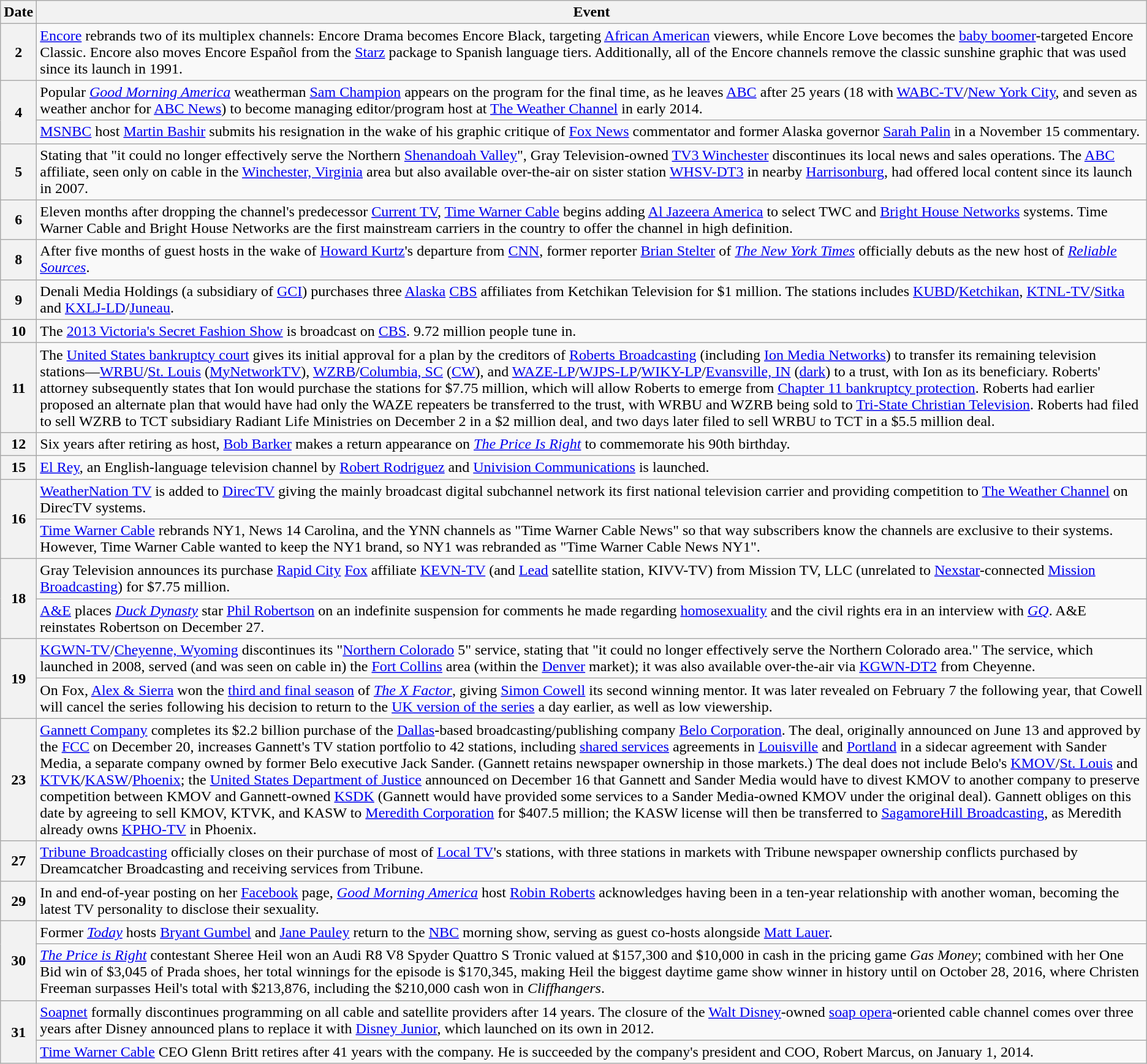<table class="wikitable">
<tr>
<th>Date</th>
<th>Event</th>
</tr>
<tr>
<th>2</th>
<td><a href='#'>Encore</a> rebrands two of its multiplex channels: Encore Drama becomes Encore Black, targeting <a href='#'>African American</a> viewers, while Encore Love becomes the <a href='#'>baby boomer</a>-targeted Encore Classic. Encore also moves Encore Español from the <a href='#'>Starz</a> package to Spanish language tiers. Additionally, all of the Encore channels remove the classic sunshine graphic that was used since its launch in 1991.</td>
</tr>
<tr>
<th rowspan="2">4</th>
<td>Popular <em><a href='#'>Good Morning America</a></em> weatherman <a href='#'>Sam Champion</a> appears on the program for the final time, as he leaves <a href='#'>ABC</a> after 25 years (18 with <a href='#'>WABC-TV</a>/<a href='#'>New York City</a>, and seven as weather anchor for <a href='#'>ABC News</a>) to become managing editor/program host at <a href='#'>The Weather Channel</a> in early 2014.</td>
</tr>
<tr>
<td><a href='#'>MSNBC</a> host <a href='#'>Martin Bashir</a> submits his resignation in the wake of his graphic critique of <a href='#'>Fox News</a> commentator and former Alaska governor <a href='#'>Sarah Palin</a> in a November 15 commentary.</td>
</tr>
<tr>
<th>5</th>
<td>Stating that "it could no longer effectively serve the Northern <a href='#'>Shenandoah Valley</a>", Gray Television-owned <a href='#'>TV3 Winchester</a> discontinues its local news and sales operations. The <a href='#'>ABC</a> affiliate, seen only on cable in the <a href='#'>Winchester, Virginia</a> area but also available over-the-air on sister station <a href='#'>WHSV-DT3</a> in nearby <a href='#'>Harrisonburg</a>, had offered local content since its launch in 2007.</td>
</tr>
<tr>
<th>6</th>
<td>Eleven months after dropping the channel's predecessor <a href='#'>Current TV</a>, <a href='#'>Time Warner Cable</a> begins adding <a href='#'>Al Jazeera America</a> to select TWC and <a href='#'>Bright House Networks</a> systems. Time Warner Cable and Bright House Networks are the first mainstream carriers in the country to offer the channel in high definition.</td>
</tr>
<tr>
<th>8</th>
<td>After five months of guest hosts in the wake of <a href='#'>Howard Kurtz</a>'s departure from <a href='#'>CNN</a>, former reporter <a href='#'>Brian Stelter</a> of <em><a href='#'>The New York Times</a></em> officially debuts as the new host of <em><a href='#'>Reliable Sources</a></em>.</td>
</tr>
<tr>
<th>9</th>
<td>Denali Media Holdings (a subsidiary of <a href='#'>GCI</a>) purchases three <a href='#'>Alaska</a> <a href='#'>CBS</a> affiliates from Ketchikan Television for $1 million. The stations includes <a href='#'>KUBD</a>/<a href='#'>Ketchikan</a>, <a href='#'>KTNL-TV</a>/<a href='#'>Sitka</a> and <a href='#'>KXLJ-LD</a>/<a href='#'>Juneau</a>.</td>
</tr>
<tr>
<th>10</th>
<td>The <a href='#'>2013 Victoria's Secret Fashion Show</a> is broadcast on <a href='#'>CBS</a>. 9.72 million people tune in.</td>
</tr>
<tr>
<th>11</th>
<td>The <a href='#'>United States bankruptcy court</a> gives its initial approval for a plan by the creditors of <a href='#'>Roberts Broadcasting</a> (including <a href='#'>Ion Media Networks</a>) to transfer its remaining television stations—<a href='#'>WRBU</a>/<a href='#'>St. Louis</a> (<a href='#'>MyNetworkTV</a>), <a href='#'>WZRB</a>/<a href='#'>Columbia, SC</a> (<a href='#'>CW</a>), and <a href='#'>WAZE-LP</a>/<a href='#'>WJPS-LP</a>/<a href='#'>WIKY-LP</a>/<a href='#'>Evansville, IN</a> (<a href='#'>dark</a>) to a trust, with Ion as its beneficiary. Roberts' attorney subsequently states that Ion would purchase the stations for $7.75 million, which will allow Roberts to emerge from <a href='#'>Chapter 11 bankruptcy protection</a>. Roberts had earlier proposed an alternate plan that would have had only the WAZE repeaters be transferred to the trust, with WRBU and WZRB being sold to <a href='#'>Tri-State Christian Television</a>. Roberts had filed to sell WZRB to TCT subsidiary Radiant Life Ministries on December 2 in a $2 million deal, and two days later filed to sell WRBU to TCT in a $5.5 million deal.</td>
</tr>
<tr>
<th>12</th>
<td>Six years after retiring as host, <a href='#'>Bob Barker</a> makes a return appearance on <em><a href='#'>The Price Is Right</a></em> to commemorate his 90th birthday.</td>
</tr>
<tr>
<th>15</th>
<td><a href='#'>El Rey</a>, an English-language television channel by <a href='#'>Robert Rodriguez</a> and <a href='#'>Univision Communications</a> is launched.</td>
</tr>
<tr>
<th rowspan=2>16</th>
<td><a href='#'>WeatherNation TV</a> is added to <a href='#'>DirecTV</a> giving the mainly broadcast digital subchannel network its first national television carrier and providing competition to <a href='#'>The Weather Channel</a> on DirecTV systems.</td>
</tr>
<tr>
<td><a href='#'>Time Warner Cable</a> rebrands NY1, News 14 Carolina, and the YNN channels as "Time Warner Cable News" so that way subscribers know the channels are exclusive to their systems. However, Time Warner Cable wanted to keep the NY1 brand, so NY1 was rebranded as "Time Warner Cable News NY1".</td>
</tr>
<tr>
<th rowspan=2>18</th>
<td>Gray Television announces its purchase <a href='#'>Rapid City</a> <a href='#'>Fox</a> affiliate <a href='#'>KEVN-TV</a> (and <a href='#'>Lead</a> satellite station, KIVV-TV) from Mission TV, LLC (unrelated to <a href='#'>Nexstar</a>-connected <a href='#'>Mission Broadcasting</a>) for $7.75 million.</td>
</tr>
<tr>
<td><a href='#'>A&E</a> places <em><a href='#'>Duck Dynasty</a></em> star <a href='#'>Phil Robertson</a> on an indefinite suspension for comments he made regarding <a href='#'>homosexuality</a> and the civil rights era in an interview with <em><a href='#'>GQ</a></em>. A&E reinstates Robertson on December 27.</td>
</tr>
<tr>
<th rowspan="2">19</th>
<td><a href='#'>KGWN-TV</a>/<a href='#'>Cheyenne, Wyoming</a> discontinues its "<a href='#'>Northern Colorado</a> 5" service, stating that "it could no longer effectively serve the Northern Colorado area." The service, which launched in 2008, served (and was seen on cable in) the <a href='#'>Fort Collins</a> area (within the <a href='#'>Denver</a> market); it was also available over-the-air via <a href='#'>KGWN-DT2</a> from Cheyenne.</td>
</tr>
<tr>
<td>On Fox, <a href='#'>Alex & Sierra</a> won the <a href='#'>third and final season</a> of <em><a href='#'>The X Factor</a></em>, giving <a href='#'>Simon Cowell</a> its second winning mentor. It was later revealed on February 7 the following year, that Cowell will cancel the series following his decision to return to the <a href='#'>UK version of the series</a> a day earlier, as well as low viewership.</td>
</tr>
<tr>
<th>23</th>
<td><a href='#'>Gannett Company</a> completes its $2.2 billion purchase of the <a href='#'>Dallas</a>-based broadcasting/publishing company <a href='#'>Belo Corporation</a>. The deal, originally announced on June 13 and approved by the <a href='#'>FCC</a> on December 20, increases Gannett's TV station portfolio to 42 stations, including <a href='#'>shared services</a> agreements in <a href='#'>Louisville</a> and <a href='#'>Portland</a> in a sidecar agreement with Sander Media, a separate company owned by former Belo executive Jack Sander. (Gannett retains newspaper ownership in those markets.) The deal does not include Belo's <a href='#'>KMOV</a>/<a href='#'>St. Louis</a> and <a href='#'>KTVK</a>/<a href='#'>KASW</a>/<a href='#'>Phoenix</a>; the <a href='#'>United States Department of Justice</a> announced on December 16 that Gannett and Sander Media would have to divest KMOV to another company to preserve competition between KMOV and Gannett-owned <a href='#'>KSDK</a> (Gannett would have provided some services to a Sander Media-owned KMOV under the original deal). Gannett obliges on this date by agreeing to sell KMOV, KTVK, and KASW to <a href='#'>Meredith Corporation</a> for $407.5 million; the KASW license will then be transferred to <a href='#'>SagamoreHill Broadcasting</a>, as Meredith already owns <a href='#'>KPHO-TV</a> in Phoenix.</td>
</tr>
<tr>
<th>27</th>
<td><a href='#'>Tribune Broadcasting</a> officially closes on their purchase of most of <a href='#'>Local TV</a>'s stations, with three stations in markets with Tribune newspaper ownership conflicts purchased by Dreamcatcher Broadcasting and receiving services from Tribune.</td>
</tr>
<tr>
<th>29</th>
<td>In and end-of-year posting on her <a href='#'>Facebook</a> page, <em><a href='#'>Good Morning America</a></em> host <a href='#'>Robin Roberts</a> acknowledges having been in a ten-year relationship with another woman, becoming the latest TV personality to disclose their sexuality.</td>
</tr>
<tr>
<th rowspan=2>30</th>
<td>Former <em><a href='#'>Today</a></em> hosts <a href='#'>Bryant Gumbel</a> and <a href='#'>Jane Pauley</a> return to the <a href='#'>NBC</a> morning show, serving as guest co-hosts alongside <a href='#'>Matt Lauer</a>.</td>
</tr>
<tr>
<td><em><a href='#'>The Price is Right</a></em> contestant Sheree Heil won an Audi R8 V8 Spyder Quattro S Tronic valued at $157,300 and $10,000 in cash in the pricing game <em>Gas Money</em>; combined with her One Bid win of $3,045 of Prada shoes, her total winnings for the episode is $170,345, making Heil the biggest daytime game show winner in history until on October 28, 2016, where Christen Freeman surpasses Heil's total with $213,876, including the $210,000 cash won in <em>Cliffhangers</em>.</td>
</tr>
<tr>
<th rowspan=2>31</th>
<td><a href='#'>Soapnet</a> formally discontinues programming on all cable and satellite providers after 14 years. The closure of the <a href='#'>Walt Disney</a>-owned <a href='#'>soap opera</a>-oriented cable channel comes over three years after Disney announced plans to replace it with <a href='#'>Disney Junior</a>, which launched on its own in 2012.</td>
</tr>
<tr>
<td><a href='#'>Time Warner Cable</a> CEO Glenn Britt retires after 41 years with the company. He is succeeded by the company's president and COO, Robert Marcus, on January 1, 2014.</td>
</tr>
</table>
